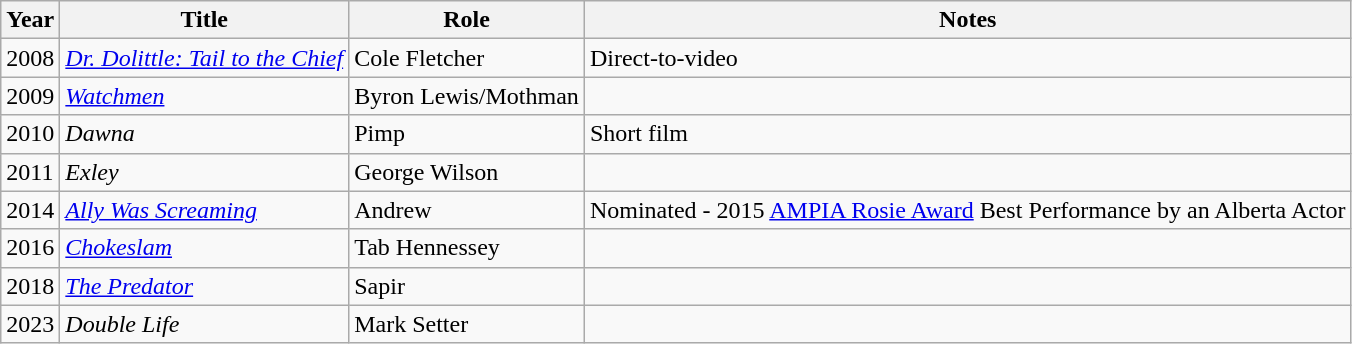<table class="wikitable sortable">
<tr>
<th>Year</th>
<th>Title</th>
<th>Role</th>
<th class="unsortable">Notes</th>
</tr>
<tr>
<td>2008</td>
<td><em><a href='#'>Dr. Dolittle: Tail to the Chief</a></em></td>
<td>Cole Fletcher</td>
<td>Direct-to-video</td>
</tr>
<tr>
<td>2009</td>
<td><em><a href='#'>Watchmen</a></em></td>
<td>Byron Lewis/Mothman</td>
<td></td>
</tr>
<tr>
<td>2010</td>
<td><em>Dawna</em></td>
<td>Pimp</td>
<td>Short film</td>
</tr>
<tr>
<td>2011</td>
<td><em>Exley</em></td>
<td>George Wilson</td>
<td></td>
</tr>
<tr>
<td>2014</td>
<td><em><a href='#'>Ally Was Screaming</a></em></td>
<td>Andrew</td>
<td>Nominated - 2015 <a href='#'>AMPIA Rosie Award</a> Best Performance by an Alberta Actor</td>
</tr>
<tr>
<td>2016</td>
<td><em><a href='#'>Chokeslam</a></em></td>
<td>Tab Hennessey</td>
<td></td>
</tr>
<tr>
<td>2018</td>
<td><em><a href='#'>The Predator</a></em></td>
<td>Sapir</td>
<td></td>
</tr>
<tr>
<td>2023</td>
<td><em>Double Life</em></td>
<td>Mark Setter</td>
<td></td>
</tr>
</table>
